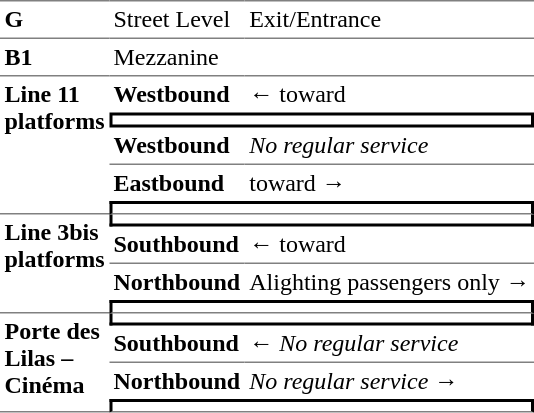<table cellspacing="0" cellpadding="3" border="0">
<tr>
<td style="border-top:solid 1px gray" width="50" valign="top"><strong>G</strong></td>
<td style="border-top:solid 1px gray" valign="top">Street Level</td>
<td style="border-top:solid 1px gray" valign="top">Exit/Entrance</td>
</tr>
<tr>
<td style="border-top:solid 1px gray" valign="top"><strong>B1</strong></td>
<td style="border-top:solid 1px gray" valign="top">Mezzanine</td>
<td style="border-top:solid 1px gray" valign="top"></td>
</tr>
<tr>
<td rowspan="5" style="border-top:solid 1px gray;border-bottom:solid 1px gray" valign="top"><strong>Line 11 platforms</strong></td>
<td style="border-top:solid 1px gray"><strong>Westbound</strong></td>
<td style="border-top:solid 1px gray">←   toward  </td>
</tr>
<tr>
<td colspan="2" style="border-top:solid 2px black;border-right:solid 2px black;border-left:solid 2px black;border-bottom:solid 2px black;text-align:center"></td>
</tr>
<tr>
<td style="border-bottom:solid 1px gray"><strong>Westbound</strong></td>
<td style="border-bottom:solid 1px gray"> <em>No regular service</em></td>
</tr>
<tr>
<td><strong>Eastbound</strong></td>
<td>   toward   →</td>
</tr>
<tr>
<td style="border-top:solid 2px black;border-right:solid 2px black;border-left:solid 2px black;border-bottom:solid 1px gray;text-align:center" colspan=2></td>
</tr>
<tr>
<td rowspan="4" data-darkreader-inline-border-bottom="" style="border-bottom:solid 1px gray" valign="top"><strong>Line 3bis platforms</strong></td>
<td colspan="2" data-darkreader-inline-border-bottom="" data-darkreader-inline-border-left="" data-darkreader-inline-border-right="" style="border-right:solid 2px black;border-left:solid 2px black;border-bottom:solid 2px black;text-align:center"></td>
</tr>
<tr>
<td data-darkreader-inline-border-bottom="" style="border-bottom:solid 1px gray"><strong>Southbound</strong></td>
<td data-darkreader-inline-border-bottom="" style="border-bottom:solid 1px gray">←   toward  </td>
</tr>
<tr>
<td><strong>Northbound</strong></td>
<td>   Alighting passengers only →</td>
</tr>
<tr>
<td colspan="2" data-darkreader-inline-border-bottom="" data-darkreader-inline-border-left="" data-darkreader-inline-border-right="" data-darkreader-inline-border-top="" style="border-top:solid 2px black;border-right:solid 2px black;border-left:solid 2px black;border-bottom:solid 1px gray;text-align:center"></td>
</tr>
<tr>
<td rowspan="4" data-darkreader-inline-border-bottom="" style="border-bottom:solid 1px gray" valign="top"><strong>Porte des Lilas – Cinéma</strong></td>
<td colspan="2" data-darkreader-inline-border-bottom="" data-darkreader-inline-border-left="" data-darkreader-inline-border-right="" style="border-right:solid 2px black;border-left:solid 2px black;border-bottom:solid 2px black;text-align:center"></td>
</tr>
<tr>
<td><strong>Southbound</strong></td>
<td>←   <em>No regular service</em> </td>
</tr>
<tr>
<td style="border-top:solid 1px gray"><strong>Northbound</strong></td>
<td style="border-top:solid 1px gray">   <em>No regular service</em>  →</td>
</tr>
<tr>
<td colspan="2" data-darkreader-inline-border-bottom="" data-darkreader-inline-border-left="" data-darkreader-inline-border-right="" data-darkreader-inline-border-top="" style="border-top:solid 2px black;border-right:solid 2px black;border-left:solid 2px black;border-bottom:solid 1px gray;text-align:center"></td>
</tr>
</table>
